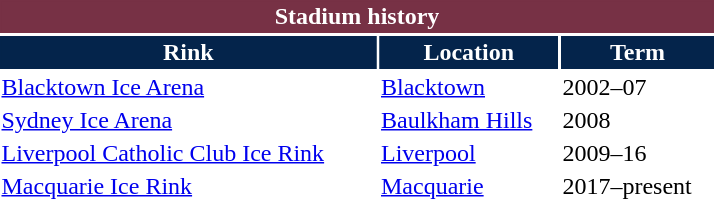<table class="toccolours" style="width:30em">
<tr>
<th colspan="3" style="background:#773145;color:white;border:#773145 1px solid">Stadium history</th>
</tr>
<tr>
<th style="background:#04244b;color:white;border:#04244b 1px solid">Rink</th>
<th style="background:#04244b;color:white;border:#04244b 1px solid">Location</th>
<th style="background:#04244b;color:white;border:#04244b 1px solid">Term</th>
</tr>
<tr>
<td><a href='#'>Blacktown Ice Arena</a></td>
<td><a href='#'>Blacktown</a></td>
<td>2002–07</td>
</tr>
<tr>
<td><a href='#'>Sydney Ice Arena</a></td>
<td><a href='#'>Baulkham Hills</a></td>
<td>2008</td>
</tr>
<tr>
<td><a href='#'>Liverpool Catholic Club Ice Rink</a></td>
<td><a href='#'>Liverpool</a></td>
<td>2009–16</td>
</tr>
<tr>
<td><a href='#'>Macquarie Ice Rink</a></td>
<td><a href='#'>Macquarie</a></td>
<td>2017–present</td>
</tr>
<tr>
</tr>
</table>
